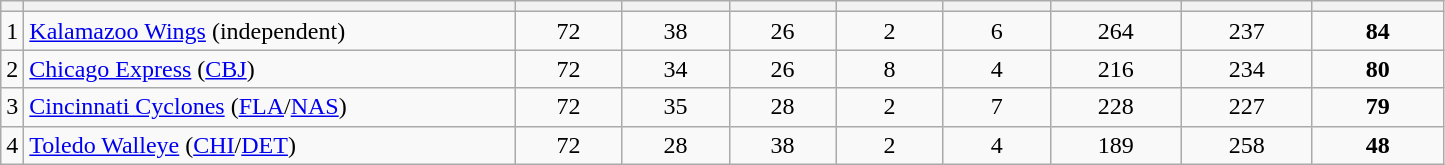<table border="0" cellspacing="0" cellpadding="0">
<tr>
<td colspan="2"><br><table class="wikitable sortable">
<tr>
<th style="width 5em;"></th>
<th style="width:20em;" class="unsortable"></th>
<th style="width:4em;" class="unsortable"></th>
<th style="width:4em;"></th>
<th style="width:4em;"></th>
<th style="width:4em;"></th>
<th style="width:4em;"></th>
<th style="width:5em;"></th>
<th style="width:5em;"></th>
<th style="width:5em;"></th>
</tr>
<tr style="text-align: center;">
<td>1</td>
<td align=left><a href='#'>Kalamazoo Wings</a> (independent)</td>
<td>72</td>
<td>38</td>
<td>26</td>
<td>2</td>
<td>6</td>
<td>264</td>
<td>237</td>
<td><strong>84</strong></td>
</tr>
<tr style="text-align: center;">
<td>2</td>
<td align=left><a href='#'>Chicago Express</a> (<a href='#'>CBJ</a>)</td>
<td>72</td>
<td>34</td>
<td>26</td>
<td>8</td>
<td>4</td>
<td>216</td>
<td>234</td>
<td><strong>80</strong></td>
</tr>
<tr style="text-align: center;">
<td>3</td>
<td align=left><a href='#'>Cincinnati Cyclones</a> (<a href='#'>FLA</a>/<a href='#'>NAS</a>)</td>
<td>72</td>
<td>35</td>
<td>28</td>
<td>2</td>
<td>7</td>
<td>228</td>
<td>227</td>
<td><strong>79</strong></td>
</tr>
<tr style="text-align: center;">
<td>4</td>
<td align=left><a href='#'>Toledo Walleye</a> (<a href='#'>CHI</a>/<a href='#'>DET</a>)</td>
<td>72</td>
<td>28</td>
<td>38</td>
<td>2</td>
<td>4</td>
<td>189</td>
<td>258</td>
<td><strong>48</strong></td>
</tr>
</table>
</td>
</tr>
</table>
